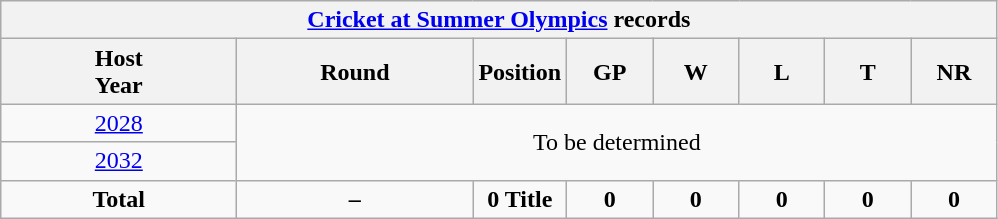<table class="wikitable" style="text-align: center; width=900px;">
<tr>
<th colspan=9><a href='#'>Cricket at Summer Olympics</a> records</th>
</tr>
<tr>
<th width=150>Host<br>Year</th>
<th width=150>Round</th>
<th width=50>Position</th>
<th width=50>GP</th>
<th width=50>W</th>
<th width=50>L</th>
<th width=50>T</th>
<th width=50>NR</th>
</tr>
<tr>
<td> <a href='#'>2028</a></td>
<td colspan=8 rowspan=2>To be determined</td>
</tr>
<tr>
<td> <a href='#'>2032</a></td>
</tr>
<tr>
<td><strong>Total</strong></td>
<td><strong>–</strong></td>
<td><strong>0 Title</strong></td>
<td><strong>0</strong></td>
<td><strong>0</strong></td>
<td><strong>0</strong></td>
<td><strong>0</strong></td>
<td><strong>0</strong></td>
</tr>
</table>
